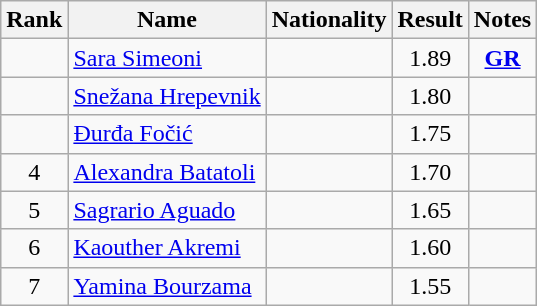<table class="wikitable sortable" style="text-align:center">
<tr>
<th>Rank</th>
<th>Name</th>
<th>Nationality</th>
<th>Result</th>
<th>Notes</th>
</tr>
<tr>
<td></td>
<td align=left><a href='#'>Sara Simeoni</a></td>
<td align=left></td>
<td>1.89</td>
<td><strong><a href='#'>GR</a></strong></td>
</tr>
<tr>
<td></td>
<td align=left><a href='#'>Snežana Hrepevnik</a></td>
<td align=left></td>
<td>1.80</td>
<td></td>
</tr>
<tr>
<td></td>
<td align=left><a href='#'>Đurđa Fočić</a></td>
<td align=left></td>
<td>1.75</td>
<td></td>
</tr>
<tr>
<td>4</td>
<td align=left><a href='#'>Alexandra Batatoli</a></td>
<td align=left></td>
<td>1.70</td>
<td></td>
</tr>
<tr>
<td>5</td>
<td align=left><a href='#'>Sagrario Aguado</a></td>
<td align=left></td>
<td>1.65</td>
<td></td>
</tr>
<tr>
<td>6</td>
<td align=left><a href='#'>Kaouther Akremi</a></td>
<td align=left></td>
<td>1.60</td>
<td></td>
</tr>
<tr>
<td>7</td>
<td align=left><a href='#'>Yamina Bourzama</a></td>
<td align=left></td>
<td>1.55</td>
<td></td>
</tr>
</table>
